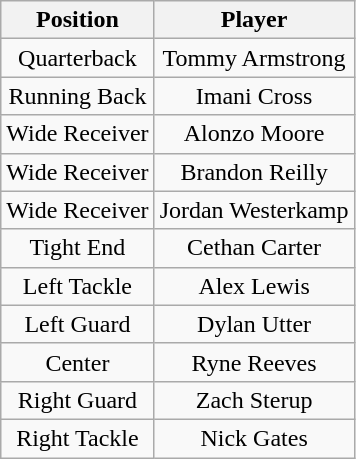<table class="wikitable" style="text-align: center;">
<tr>
<th>Position</th>
<th>Player</th>
</tr>
<tr>
<td>Quarterback</td>
<td>Tommy Armstrong</td>
</tr>
<tr>
<td>Running Back</td>
<td>Imani Cross</td>
</tr>
<tr>
<td>Wide Receiver</td>
<td>Alonzo Moore</td>
</tr>
<tr>
<td>Wide Receiver</td>
<td>Brandon Reilly</td>
</tr>
<tr>
<td>Wide Receiver</td>
<td>Jordan Westerkamp</td>
</tr>
<tr>
<td>Tight End</td>
<td>Cethan Carter</td>
</tr>
<tr>
<td>Left Tackle</td>
<td>Alex Lewis</td>
</tr>
<tr>
<td>Left Guard</td>
<td>Dylan Utter</td>
</tr>
<tr>
<td>Center</td>
<td>Ryne Reeves</td>
</tr>
<tr>
<td>Right Guard</td>
<td>Zach Sterup</td>
</tr>
<tr>
<td>Right Tackle</td>
<td>Nick Gates</td>
</tr>
</table>
